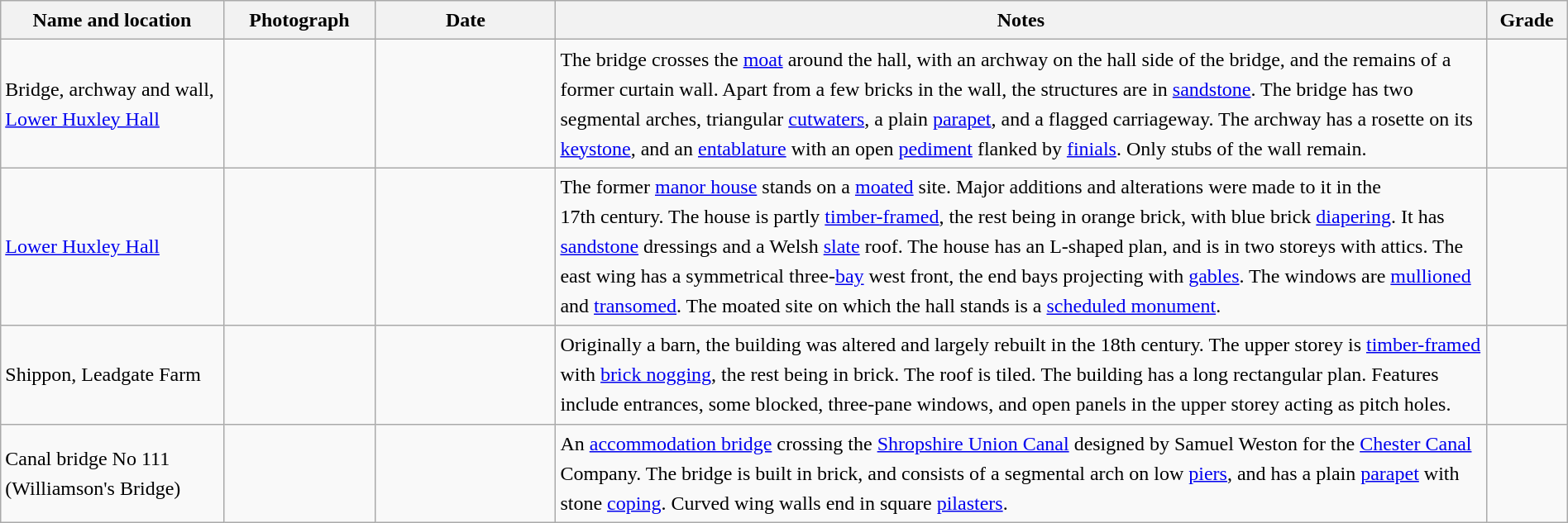<table class="wikitable sortable plainrowheaders" style="width:100%;border:0px;text-align:left;line-height:150%;">
<tr>
<th scope="col" style="width:150px">Name and location</th>
<th scope="col" style="width:100px" class="unsortable">Photograph</th>
<th scope="col" style="width:120px">Date</th>
<th scope="col" style="width:650px" class="unsortable">Notes</th>
<th scope="col" style="width:50px">Grade</th>
</tr>
<tr>
<td>Bridge, archway and wall,<br><a href='#'>Lower Huxley Hall</a><br><small></small></td>
<td></td>
<td align="center"></td>
<td>The bridge crosses the <a href='#'>moat</a> around the hall, with an archway on the hall side of the bridge, and the remains of a former curtain wall. Apart from a few bricks in the wall, the structures are in <a href='#'>sandstone</a>. The bridge has two segmental arches, triangular <a href='#'>cutwaters</a>, a plain <a href='#'>parapet</a>, and a flagged carriageway. The archway has a rosette on its <a href='#'>keystone</a>, and an <a href='#'>entablature</a> with an open <a href='#'>pediment</a> flanked by <a href='#'>finials</a>. Only stubs of the wall remain.</td>
<td align="center" ></td>
</tr>
<tr>
<td><a href='#'>Lower Huxley Hall</a><br><small></small></td>
<td></td>
<td align="center"></td>
<td>The former <a href='#'>manor house</a> stands on a <a href='#'>moated</a> site. Major additions and alterations were made to it in the 17th century. The house is partly <a href='#'>timber-framed</a>, the rest being in orange brick, with blue brick <a href='#'>diapering</a>. It has <a href='#'>sandstone</a> dressings and a Welsh <a href='#'>slate</a> roof. The house has an L-shaped plan, and is in two storeys with attics. The east wing has a symmetrical three-<a href='#'>bay</a> west front, the end bays projecting with <a href='#'>gables</a>. The windows are <a href='#'>mullioned</a> and <a href='#'>transomed</a>. The moated site on which the hall stands is a <a href='#'>scheduled monument</a>.</td>
<td align="center" ></td>
</tr>
<tr>
<td>Shippon, Leadgate Farm<br><small></small></td>
<td></td>
<td align="center"></td>
<td>Originally a barn, the building was altered and largely rebuilt in the 18th century. The upper storey is <a href='#'>timber-framed</a> with <a href='#'>brick nogging</a>, the rest being in brick. The roof is tiled. The building has a long rectangular plan. Features include entrances, some blocked, three-pane windows, and open panels in the upper storey acting as pitch holes.</td>
<td align="center" ></td>
</tr>
<tr>
<td>Canal bridge No 111<br>(Williamson's Bridge)<br><small></small></td>
<td></td>
<td align="center"></td>
<td>An <a href='#'>accommodation bridge</a> crossing the <a href='#'>Shropshire Union Canal</a> designed by Samuel Weston for the <a href='#'>Chester Canal</a> Company. The bridge is built in brick, and consists of a segmental arch on low <a href='#'>piers</a>, and has a plain <a href='#'>parapet</a> with stone <a href='#'>coping</a>. Curved wing walls end in square <a href='#'>pilasters</a>.</td>
<td align="center" ></td>
</tr>
<tr>
</tr>
</table>
